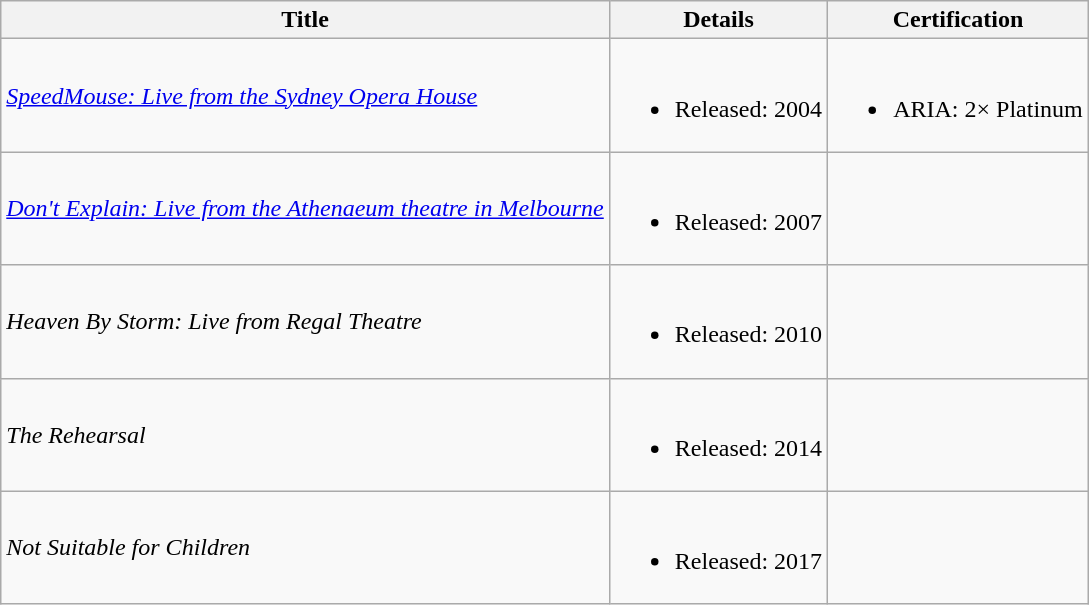<table class="wikitable">
<tr>
<th>Title</th>
<th>Details</th>
<th>Certification</th>
</tr>
<tr>
<td scope="row"><em><a href='#'>SpeedMouse: Live from the Sydney Opera House</a></em></td>
<td><br><ul><li>Released: 2004</li></ul></td>
<td><br><ul><li>ARIA: 2× Platinum</li></ul></td>
</tr>
<tr>
<td scope="row"><em><a href='#'>Don't Explain: Live from the Athenaeum theatre in Melbourne</a></em></td>
<td><br><ul><li>Released: 2007</li></ul></td>
<td></td>
</tr>
<tr>
<td scope="row"><em>Heaven By Storm: Live from Regal Theatre</em></td>
<td><br><ul><li>Released: 2010</li></ul></td>
<td></td>
</tr>
<tr>
<td scope="row"><em>The Rehearsal</em></td>
<td><br><ul><li>Released: 2014</li></ul></td>
<td></td>
</tr>
<tr>
<td scope="row"><em>Not Suitable for Children</em></td>
<td><br><ul><li>Released: 2017</li></ul></td>
<td></td>
</tr>
</table>
